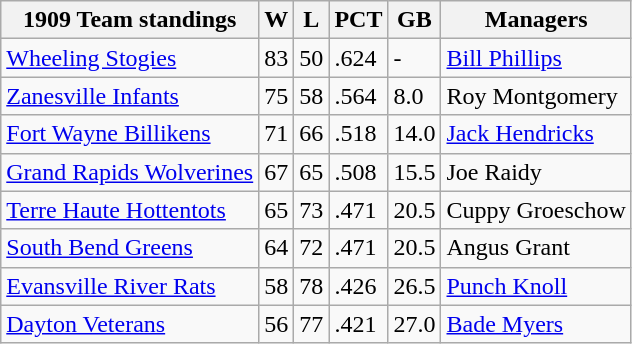<table class="wikitable">
<tr>
<th>1909 Team standings</th>
<th>W</th>
<th>L</th>
<th>PCT</th>
<th>GB</th>
<th>Managers</th>
</tr>
<tr>
<td><a href='#'>Wheeling Stogies</a></td>
<td>83</td>
<td>50</td>
<td>.624</td>
<td>-</td>
<td><a href='#'>Bill Phillips</a></td>
</tr>
<tr>
<td><a href='#'>Zanesville Infants</a></td>
<td>75</td>
<td>58</td>
<td>.564</td>
<td>8.0</td>
<td>Roy Montgomery</td>
</tr>
<tr>
<td><a href='#'>Fort Wayne Billikens</a></td>
<td>71</td>
<td>66</td>
<td>.518</td>
<td>14.0</td>
<td><a href='#'>Jack Hendricks</a></td>
</tr>
<tr>
<td><a href='#'>Grand Rapids Wolverines</a></td>
<td>67</td>
<td>65</td>
<td>.508</td>
<td>15.5</td>
<td>Joe Raidy</td>
</tr>
<tr>
<td><a href='#'>Terre Haute Hottentots</a></td>
<td>65</td>
<td>73</td>
<td>.471</td>
<td>20.5</td>
<td>Cuppy Groeschow</td>
</tr>
<tr>
<td><a href='#'>South Bend Greens</a></td>
<td>64</td>
<td>72</td>
<td>.471</td>
<td>20.5</td>
<td>Angus Grant</td>
</tr>
<tr>
<td><a href='#'>Evansville River Rats</a></td>
<td>58</td>
<td>78</td>
<td>.426</td>
<td>26.5</td>
<td><a href='#'>Punch Knoll</a></td>
</tr>
<tr>
<td><a href='#'>Dayton Veterans</a></td>
<td>56</td>
<td>77</td>
<td>.421</td>
<td>27.0</td>
<td><a href='#'>Bade Myers</a></td>
</tr>
</table>
